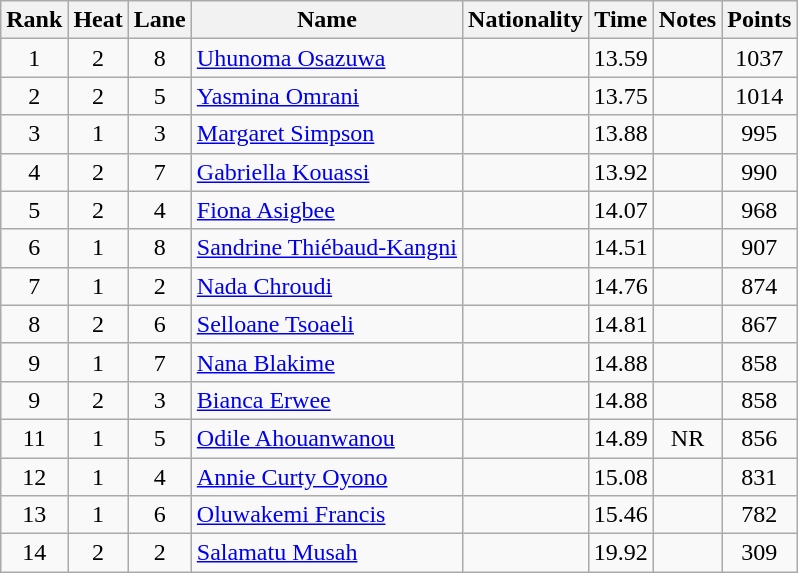<table class="wikitable sortable" style="text-align:center">
<tr>
<th>Rank</th>
<th>Heat</th>
<th>Lane</th>
<th>Name</th>
<th>Nationality</th>
<th>Time</th>
<th>Notes</th>
<th>Points</th>
</tr>
<tr>
<td>1</td>
<td>2</td>
<td>8</td>
<td align="left"><a href='#'>Uhunoma Osazuwa</a></td>
<td align=left></td>
<td>13.59</td>
<td></td>
<td>1037</td>
</tr>
<tr>
<td>2</td>
<td>2</td>
<td>5</td>
<td align="left"><a href='#'>Yasmina Omrani</a></td>
<td align=left></td>
<td>13.75</td>
<td></td>
<td>1014</td>
</tr>
<tr>
<td>3</td>
<td>1</td>
<td>3</td>
<td align="left"><a href='#'>Margaret Simpson</a></td>
<td align=left></td>
<td>13.88</td>
<td></td>
<td>995</td>
</tr>
<tr>
<td>4</td>
<td>2</td>
<td>7</td>
<td align="left"><a href='#'>Gabriella Kouassi</a></td>
<td align=left></td>
<td>13.92</td>
<td></td>
<td>990</td>
</tr>
<tr>
<td>5</td>
<td>2</td>
<td>4</td>
<td align="left"><a href='#'>Fiona Asigbee</a></td>
<td align=left></td>
<td>14.07</td>
<td></td>
<td>968</td>
</tr>
<tr>
<td>6</td>
<td>1</td>
<td>8</td>
<td align="left"><a href='#'>Sandrine Thiébaud-Kangni</a></td>
<td align=left></td>
<td>14.51</td>
<td></td>
<td>907</td>
</tr>
<tr>
<td>7</td>
<td>1</td>
<td>2</td>
<td align="left"><a href='#'>Nada Chroudi</a></td>
<td align=left></td>
<td>14.76</td>
<td></td>
<td>874</td>
</tr>
<tr>
<td>8</td>
<td>2</td>
<td>6</td>
<td align="left"><a href='#'>Selloane Tsoaeli</a></td>
<td align=left></td>
<td>14.81</td>
<td></td>
<td>867</td>
</tr>
<tr>
<td>9</td>
<td>1</td>
<td>7</td>
<td align="left"><a href='#'>Nana Blakime</a></td>
<td align=left></td>
<td>14.88</td>
<td></td>
<td>858</td>
</tr>
<tr>
<td>9</td>
<td>2</td>
<td>3</td>
<td align="left"><a href='#'>Bianca Erwee</a></td>
<td align=left></td>
<td>14.88</td>
<td></td>
<td>858</td>
</tr>
<tr>
<td>11</td>
<td>1</td>
<td>5</td>
<td align="left"><a href='#'>Odile Ahouanwanou</a></td>
<td align=left></td>
<td>14.89</td>
<td>NR</td>
<td>856</td>
</tr>
<tr>
<td>12</td>
<td>1</td>
<td>4</td>
<td align="left"><a href='#'>Annie Curty Oyono</a></td>
<td align=left></td>
<td>15.08</td>
<td></td>
<td>831</td>
</tr>
<tr>
<td>13</td>
<td>1</td>
<td>6</td>
<td align="left"><a href='#'>Oluwakemi Francis</a></td>
<td align=left></td>
<td>15.46</td>
<td></td>
<td>782</td>
</tr>
<tr>
<td>14</td>
<td>2</td>
<td>2</td>
<td align="left"><a href='#'>Salamatu Musah</a></td>
<td align=left></td>
<td>19.92</td>
<td></td>
<td>309</td>
</tr>
</table>
